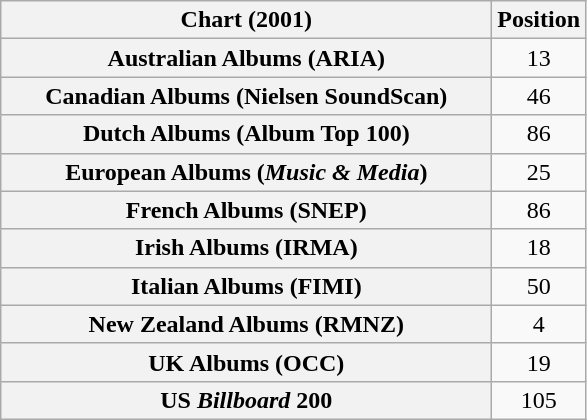<table class="wikitable sortable plainrowheaders" style="text-align:center">
<tr>
<th scope="col" style="width:20em;">Chart (2001)</th>
<th scope="col">Position</th>
</tr>
<tr>
<th scope="row">Australian Albums (ARIA)</th>
<td>13</td>
</tr>
<tr>
<th scope="row">Canadian Albums (Nielsen SoundScan)</th>
<td>46</td>
</tr>
<tr>
<th scope="row">Dutch Albums (Album Top 100)</th>
<td>86</td>
</tr>
<tr>
<th scope="row">European Albums (<em>Music & Media</em>)</th>
<td>25</td>
</tr>
<tr>
<th scope="row">French Albums (SNEP)</th>
<td>86</td>
</tr>
<tr>
<th scope="row">Irish Albums (IRMA)</th>
<td>18</td>
</tr>
<tr>
<th scope="row">Italian Albums (FIMI)</th>
<td>50</td>
</tr>
<tr>
<th scope="row">New Zealand Albums (RMNZ)</th>
<td>4</td>
</tr>
<tr>
<th scope="row">UK Albums (OCC)</th>
<td>19</td>
</tr>
<tr>
<th scope="row">US <em>Billboard</em> 200</th>
<td>105</td>
</tr>
</table>
